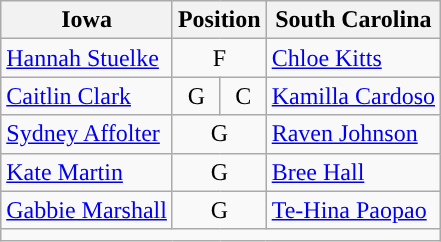<table class="wikitable">
<tr>
<th>Iowa</th>
<th colspan="2">Position</th>
<th>South Carolina</th>
</tr>
<tr>
<td><a href='#'>Hannah Stuelke</a></td>
<td colspan=2 style="text-align:center">F</td>
<td><a href='#'>Chloe Kitts</a></td>
</tr>
<tr>
<td><a href='#'>Caitlin Clark</a></td>
<td style="text-align:center">G</td>
<td style="text-align:center">C</td>
<td><a href='#'>Kamilla Cardoso</a></td>
</tr>
<tr>
<td><a href='#'>Sydney Affolter</a></td>
<td colspan=2 style="text-align:center">G</td>
<td><a href='#'>Raven Johnson</a></td>
</tr>
<tr>
<td><a href='#'>Kate Martin</a></td>
<td colspan=2 style="text-align:center">G</td>
<td><a href='#'>Bree Hall</a></td>
</tr>
<tr>
<td><a href='#'>Gabbie Marshall</a></td>
<td colspan=2 style="text-align:center">G</td>
<td><a href='#'>Te-Hina Paopao</a></td>
</tr>
<tr>
<td style="text-align:center" colspan=4></td>
</tr>
</table>
